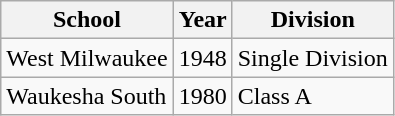<table class="wikitable">
<tr>
<th>School</th>
<th>Year</th>
<th>Division</th>
</tr>
<tr>
<td>West Milwaukee</td>
<td>1948</td>
<td>Single Division</td>
</tr>
<tr>
<td>Waukesha South</td>
<td>1980</td>
<td>Class A</td>
</tr>
</table>
